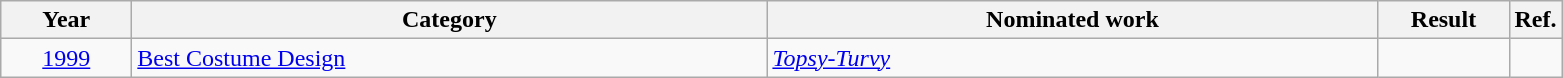<table class=wikitable>
<tr>
<th scope="col" style="width:5em;">Year</th>
<th scope="col" style="width:26em;">Category</th>
<th scope="col" style="width:25em;">Nominated work</th>
<th scope="col" style="width:5em;">Result</th>
<th>Ref.</th>
</tr>
<tr>
<td style="text-align:center;"><a href='#'>1999</a></td>
<td><a href='#'>Best Costume Design</a></td>
<td><em><a href='#'>Topsy-Turvy</a></em></td>
<td></td>
<td style="text-align:center;"></td>
</tr>
</table>
